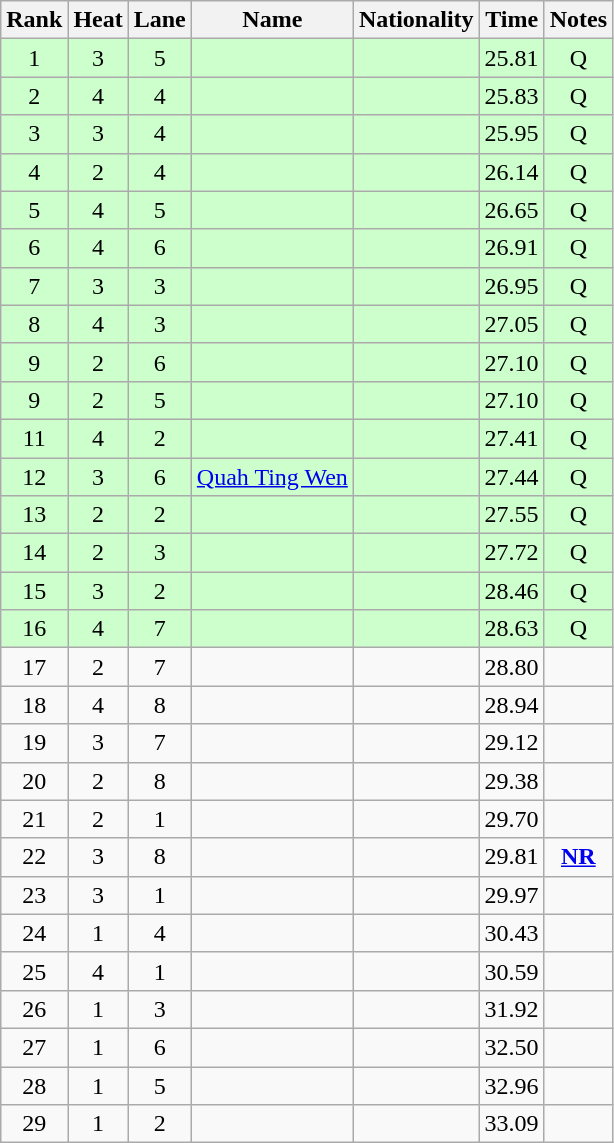<table class="wikitable sortable" style="text-align:center">
<tr>
<th>Rank</th>
<th>Heat</th>
<th>Lane</th>
<th>Name</th>
<th>Nationality</th>
<th>Time</th>
<th>Notes</th>
</tr>
<tr bgcolor=ccffcc>
<td>1</td>
<td>3</td>
<td>5</td>
<td align="left"></td>
<td align="left"></td>
<td>25.81</td>
<td>Q</td>
</tr>
<tr bgcolor=ccffcc>
<td>2</td>
<td>4</td>
<td>4</td>
<td align="left"></td>
<td align="left"></td>
<td>25.83</td>
<td>Q</td>
</tr>
<tr bgcolor="ccffcc">
<td>3</td>
<td>3</td>
<td>4</td>
<td align="left"></td>
<td align="left"></td>
<td>25.95</td>
<td>Q</td>
</tr>
<tr bgcolor="ccffcc">
<td>4</td>
<td>2</td>
<td>4</td>
<td align="left"></td>
<td align="left"></td>
<td>26.14</td>
<td>Q</td>
</tr>
<tr bgcolor="ccffcc">
<td>5</td>
<td>4</td>
<td>5</td>
<td align="left"></td>
<td align="left"></td>
<td>26.65</td>
<td>Q</td>
</tr>
<tr bgcolor=ccffcc>
<td>6</td>
<td>4</td>
<td>6</td>
<td align="left"></td>
<td align="left"></td>
<td>26.91</td>
<td>Q</td>
</tr>
<tr bgcolor=ccffcc>
<td>7</td>
<td>3</td>
<td>3</td>
<td align="left"></td>
<td align="left"></td>
<td>26.95</td>
<td>Q</td>
</tr>
<tr bgcolor=ccffcc>
<td>8</td>
<td>4</td>
<td>3</td>
<td align="left"></td>
<td align="left"></td>
<td>27.05</td>
<td>Q</td>
</tr>
<tr bgcolor="ccffcc">
<td>9</td>
<td>2</td>
<td>6</td>
<td align="left"></td>
<td align="left"></td>
<td>27.10</td>
<td>Q</td>
</tr>
<tr bgcolor="ccffcc">
<td>9</td>
<td>2</td>
<td>5</td>
<td align="left"></td>
<td align="left"></td>
<td>27.10</td>
<td>Q</td>
</tr>
<tr bgcolor="ccffcc">
<td>11</td>
<td>4</td>
<td>2</td>
<td align="left"></td>
<td align="left"></td>
<td>27.41</td>
<td>Q</td>
</tr>
<tr bgcolor="ccffcc">
<td>12</td>
<td>3</td>
<td>6</td>
<td align="left"><a href='#'>Quah Ting Wen</a></td>
<td align="left"></td>
<td>27.44</td>
<td>Q</td>
</tr>
<tr bgcolor=ccffcc>
<td>13</td>
<td>2</td>
<td>2</td>
<td align="left"></td>
<td align="left"></td>
<td>27.55</td>
<td>Q</td>
</tr>
<tr bgcolor=ccffcc>
<td>14</td>
<td>2</td>
<td>3</td>
<td align="left"></td>
<td align="left"></td>
<td>27.72</td>
<td>Q</td>
</tr>
<tr bgcolor=ccffcc>
<td>15</td>
<td>3</td>
<td>2</td>
<td align="left"></td>
<td align="left"></td>
<td>28.46</td>
<td>Q</td>
</tr>
<tr bgcolor=ccffcc>
<td>16</td>
<td>4</td>
<td>7</td>
<td align="left"></td>
<td align="left"></td>
<td>28.63</td>
<td>Q</td>
</tr>
<tr>
<td>17</td>
<td>2</td>
<td>7</td>
<td align="left"></td>
<td align="left"></td>
<td>28.80</td>
<td></td>
</tr>
<tr>
<td>18</td>
<td>4</td>
<td>8</td>
<td align="left"></td>
<td align="left"></td>
<td>28.94</td>
<td></td>
</tr>
<tr>
<td>19</td>
<td>3</td>
<td>7</td>
<td align="left"></td>
<td align="left"></td>
<td>29.12</td>
<td></td>
</tr>
<tr>
<td>20</td>
<td>2</td>
<td>8</td>
<td align="left"></td>
<td align="left"></td>
<td>29.38</td>
<td></td>
</tr>
<tr>
<td>21</td>
<td>2</td>
<td>1</td>
<td align="left"></td>
<td align="left"></td>
<td>29.70</td>
<td></td>
</tr>
<tr>
<td>22</td>
<td>3</td>
<td>8</td>
<td align="left"></td>
<td align="left"></td>
<td>29.81</td>
<td><strong><a href='#'>NR</a></strong></td>
</tr>
<tr>
<td>23</td>
<td>3</td>
<td>1</td>
<td align="left"></td>
<td align="left"></td>
<td>29.97</td>
<td></td>
</tr>
<tr>
<td>24</td>
<td>1</td>
<td>4</td>
<td align="left"></td>
<td align="left"></td>
<td>30.43</td>
<td></td>
</tr>
<tr>
<td>25</td>
<td>4</td>
<td>1</td>
<td align="left"></td>
<td align="left"></td>
<td>30.59</td>
<td></td>
</tr>
<tr>
<td>26</td>
<td>1</td>
<td>3</td>
<td align="left"></td>
<td align="left"></td>
<td>31.92</td>
<td></td>
</tr>
<tr>
<td>27</td>
<td>1</td>
<td>6</td>
<td align="left"></td>
<td align="left"></td>
<td>32.50</td>
<td></td>
</tr>
<tr>
<td>28</td>
<td>1</td>
<td>5</td>
<td align="left"></td>
<td align="left"></td>
<td>32.96</td>
<td></td>
</tr>
<tr>
<td>29</td>
<td>1</td>
<td>2</td>
<td align="left"></td>
<td align="left"></td>
<td>33.09</td>
<td></td>
</tr>
</table>
